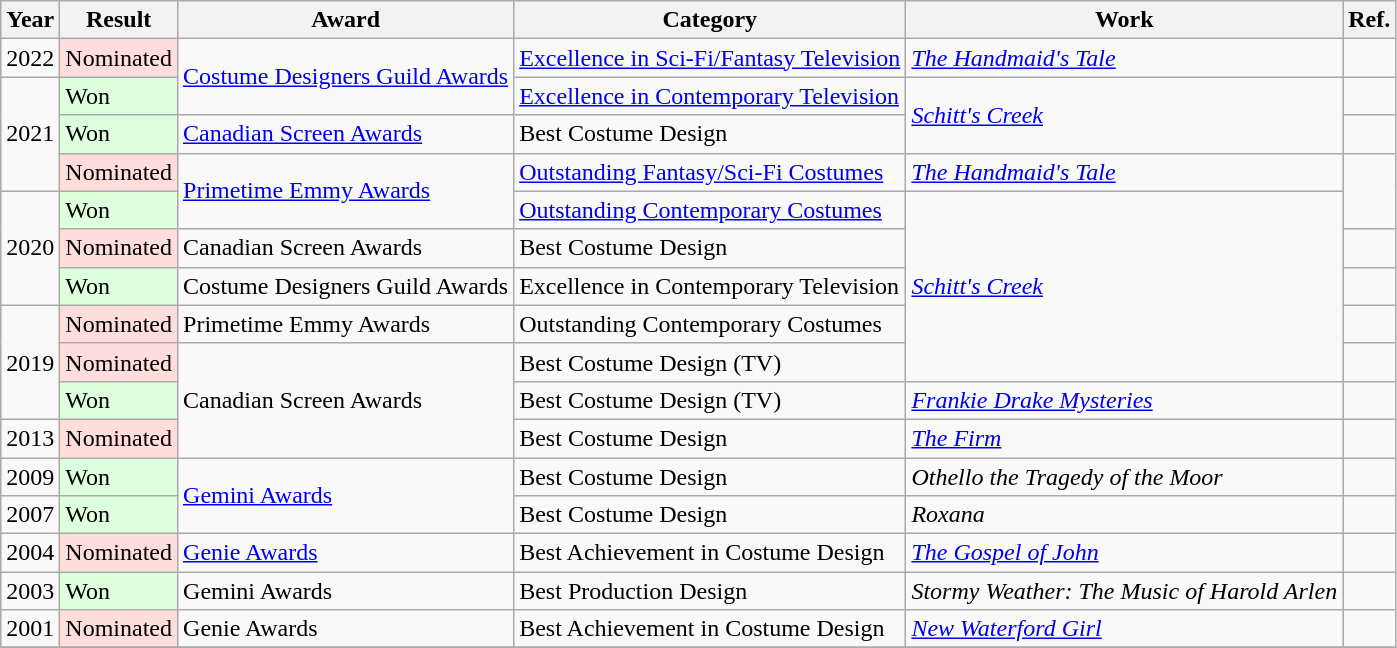<table class="wikitable">
<tr>
<th>Year</th>
<th>Result</th>
<th>Award</th>
<th>Category</th>
<th>Work</th>
<th>Ref.</th>
</tr>
<tr>
<td>2022</td>
<td style="background: #ffdddd">Nominated</td>
<td rowspan="2"><a href='#'>Costume Designers Guild Awards</a></td>
<td><a href='#'>Excellence in Sci-Fi/Fantasy Television</a></td>
<td><em><a href='#'>The Handmaid's Tale</a></em></td>
<td></td>
</tr>
<tr>
<td rowspan="3">2021</td>
<td style="background: #ddffdd">Won</td>
<td><a href='#'>Excellence in Contemporary Television</a></td>
<td rowspan="2"><em><a href='#'>Schitt's Creek</a></em></td>
<td></td>
</tr>
<tr>
<td style="background: #ddffdd">Won</td>
<td><a href='#'>Canadian Screen Awards</a></td>
<td>Best Costume Design</td>
<td></td>
</tr>
<tr>
<td style="background: #ffdddd">Nominated</td>
<td rowspan="2"><a href='#'>Primetime Emmy Awards</a></td>
<td><a href='#'>Outstanding Fantasy/Sci-Fi Costumes</a></td>
<td><em><a href='#'>The Handmaid's Tale</a></em></td>
<td rowspan="2"></td>
</tr>
<tr>
<td rowspan="3">2020</td>
<td style="background: #ddffdd">Won</td>
<td><a href='#'>Outstanding Contemporary Costumes</a></td>
<td rowspan="5"><em><a href='#'>Schitt's Creek</a></em></td>
</tr>
<tr>
<td style="background: #ffdddd">Nominated</td>
<td>Canadian Screen Awards</td>
<td>Best Costume Design</td>
<td></td>
</tr>
<tr>
<td style="background: #ddffdd">Won</td>
<td>Costume Designers Guild Awards</td>
<td>Excellence in Contemporary Television</td>
<td></td>
</tr>
<tr>
<td rowspan="3">2019</td>
<td style="background: #ffdddd">Nominated</td>
<td>Primetime Emmy Awards</td>
<td>Outstanding Contemporary Costumes</td>
<td></td>
</tr>
<tr>
<td style="background: #ffdddd">Nominated</td>
<td rowspan="3">Canadian Screen Awards</td>
<td>Best Costume Design (TV)</td>
<td></td>
</tr>
<tr>
<td style="background: #ddffdd">Won</td>
<td>Best Costume Design (TV)</td>
<td><em><a href='#'>Frankie Drake Mysteries</a></em></td>
<td></td>
</tr>
<tr>
<td>2013</td>
<td style="background: #ffdddd">Nominated</td>
<td>Best Costume Design</td>
<td><em><a href='#'>The Firm</a></em></td>
<td></td>
</tr>
<tr>
<td>2009</td>
<td style="background: #ddffdd">Won</td>
<td rowspan="2"><a href='#'>Gemini Awards</a></td>
<td>Best Costume Design</td>
<td><em>Othello the Tragedy of the Moor</em></td>
<td></td>
</tr>
<tr>
<td>2007</td>
<td style="background: #ddffdd">Won</td>
<td>Best Costume Design</td>
<td><em>Roxana</em></td>
<td></td>
</tr>
<tr>
<td>2004</td>
<td style="background: #ffdddd">Nominated</td>
<td><a href='#'>Genie Awards</a></td>
<td>Best Achievement in Costume Design</td>
<td><em><a href='#'>The Gospel of John</a></em></td>
<td></td>
</tr>
<tr>
<td>2003</td>
<td style="background: #ddffdd">Won</td>
<td>Gemini Awards</td>
<td>Best Production Design</td>
<td><em>Stormy Weather: The Music of Harold Arlen</em></td>
<td></td>
</tr>
<tr>
<td>2001</td>
<td style="background: #ffdddd">Nominated</td>
<td>Genie Awards</td>
<td>Best Achievement in Costume Design</td>
<td><em><a href='#'>New Waterford Girl</a></em></td>
<td></td>
</tr>
<tr>
</tr>
</table>
